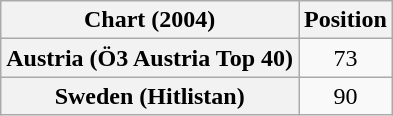<table class="wikitable sortable plainrowheaders" style="text-align:center">
<tr>
<th scope="col">Chart (2004)</th>
<th scope="col">Position</th>
</tr>
<tr>
<th scope="row">Austria (Ö3 Austria Top 40)</th>
<td>73</td>
</tr>
<tr>
<th scope="row">Sweden (Hitlistan)</th>
<td>90</td>
</tr>
</table>
